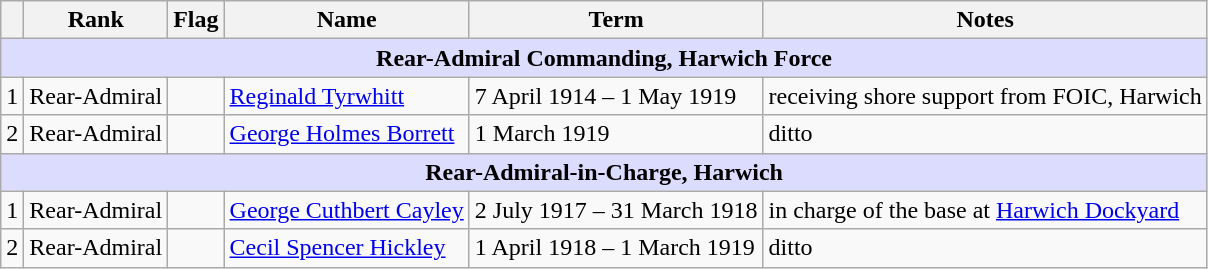<table class="wikitable">
<tr>
<th></th>
<th>Rank</th>
<th>Flag</th>
<th>Name</th>
<th>Term</th>
<th>Notes</th>
</tr>
<tr>
<td colspan="6" align="center" style="background:#dcdcfe;"><strong>Rear-Admiral Commanding, Harwich Force</strong></td>
</tr>
<tr>
<td>1</td>
<td>Rear-Admiral</td>
<td></td>
<td><a href='#'>Reginald Tyrwhitt</a></td>
<td>7 April 1914 – 1 May 1919</td>
<td>receiving shore support from FOIC, Harwich</td>
</tr>
<tr>
<td>2</td>
<td>Rear-Admiral</td>
<td></td>
<td><a href='#'>George Holmes Borrett</a></td>
<td>1 March 1919</td>
<td>ditto</td>
</tr>
<tr>
<td colspan="6" align="center" style="background:#dcdcfe;"><strong>Rear-Admiral-in-Charge, Harwich</strong></td>
</tr>
<tr>
<td>1</td>
<td>Rear-Admiral</td>
<td></td>
<td><a href='#'>George Cuthbert Cayley</a></td>
<td>2 July 1917 – 31 March 1918</td>
<td>in charge of the base at <a href='#'>Harwich Dockyard</a></td>
</tr>
<tr>
<td>2</td>
<td>Rear-Admiral</td>
<td></td>
<td><a href='#'>Cecil Spencer Hickley</a></td>
<td>1 April 1918 – 1 March 1919</td>
<td>ditto</td>
</tr>
</table>
